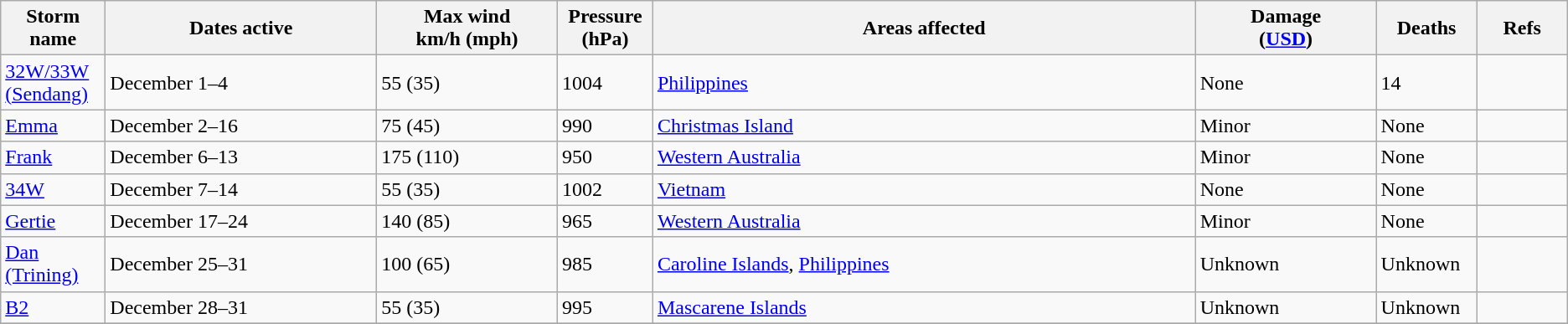<table class="wikitable sortable">
<tr>
<th width="5%">Storm name</th>
<th width="15%">Dates active</th>
<th width="10%">Max wind<br>km/h (mph)</th>
<th width="5%">Pressure<br>(hPa)</th>
<th width="30%">Areas affected</th>
<th width="10%">Damage<br>(<a href='#'>USD</a>)</th>
<th width="5%">Deaths</th>
<th width="5%">Refs</th>
</tr>
<tr>
<td><a href='#'>32W/33W (Sendang)</a></td>
<td>December 1–4</td>
<td>55 (35)</td>
<td>1004</td>
<td><a href='#'>Philippines</a></td>
<td>None</td>
<td>14</td>
<td></td>
</tr>
<tr>
<td><a href='#'>Emma</a></td>
<td>December 2–16</td>
<td>75 (45)</td>
<td>990</td>
<td><a href='#'>Christmas Island</a></td>
<td>Minor</td>
<td>None</td>
<td></td>
</tr>
<tr>
<td><a href='#'>Frank</a></td>
<td>December 6–13</td>
<td>175 (110)</td>
<td>950</td>
<td><a href='#'>Western Australia</a></td>
<td>Minor</td>
<td>None</td>
<td></td>
</tr>
<tr>
<td><a href='#'>34W</a></td>
<td>December 7–14</td>
<td>55 (35)</td>
<td>1002</td>
<td><a href='#'>Vietnam</a></td>
<td>None</td>
<td>None</td>
<td></td>
</tr>
<tr>
<td><a href='#'>Gertie</a></td>
<td>December 17–24</td>
<td>140 (85)</td>
<td>965</td>
<td><a href='#'>Western Australia</a></td>
<td>Minor</td>
<td>None</td>
<td></td>
</tr>
<tr>
<td><a href='#'>Dan (Trining)</a></td>
<td>December 25–31</td>
<td>100 (65)</td>
<td>985</td>
<td><a href='#'>Caroline Islands</a>, <a href='#'>Philippines</a></td>
<td>Unknown</td>
<td>Unknown</td>
<td></td>
</tr>
<tr>
<td><a href='#'>B2</a></td>
<td>December 28–31</td>
<td>55 (35)</td>
<td>995</td>
<td><a href='#'>Mascarene Islands</a></td>
<td>Unknown</td>
<td>Unknown</td>
<td></td>
</tr>
<tr>
</tr>
</table>
